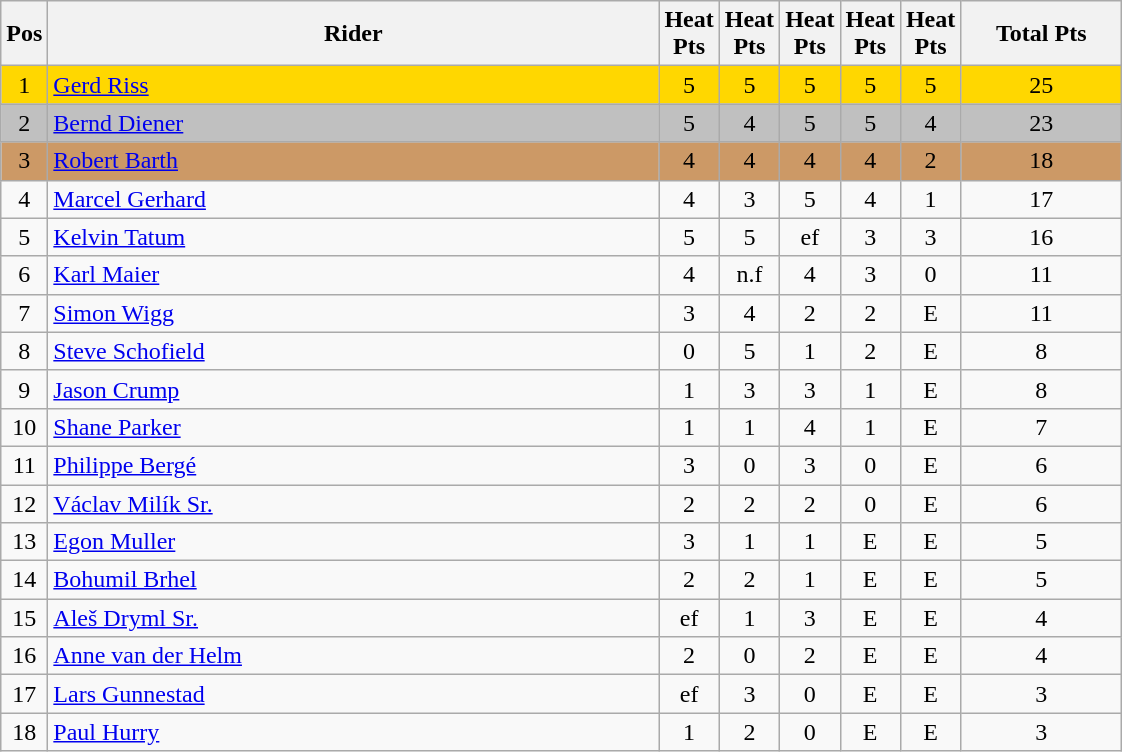<table class="wikitable" style="font-size: 100%">
<tr>
<th width=20>Pos</th>
<th width=400>Rider</th>
<th width=20>Heat Pts</th>
<th width=20>Heat Pts</th>
<th width=20>Heat Pts</th>
<th width=20>Heat Pts</th>
<th width=20>Heat Pts</th>
<th width=100>Total Pts</th>
</tr>
<tr align=center style="background-color: gold;">
<td>1</td>
<td align="left"> <a href='#'>Gerd Riss</a></td>
<td>5</td>
<td>5</td>
<td>5</td>
<td>5</td>
<td>5</td>
<td>25</td>
</tr>
<tr align=center style="background-color: silver;">
<td>2</td>
<td align="left"> <a href='#'>Bernd Diener</a></td>
<td>5</td>
<td>4</td>
<td>5</td>
<td>5</td>
<td>4</td>
<td>23</td>
</tr>
<tr align=center style="background-color: #cc9966;">
<td>3</td>
<td align="left"> <a href='#'>Robert Barth</a></td>
<td>4</td>
<td>4</td>
<td>4</td>
<td>4</td>
<td>2</td>
<td>18</td>
</tr>
<tr align=center>
<td>4</td>
<td align="left"> <a href='#'>Marcel Gerhard</a></td>
<td>4</td>
<td>3</td>
<td>5</td>
<td>4</td>
<td>1</td>
<td>17</td>
</tr>
<tr align=center>
<td>5</td>
<td align="left"> <a href='#'>Kelvin Tatum</a></td>
<td>5</td>
<td>5</td>
<td>ef</td>
<td>3</td>
<td>3</td>
<td>16</td>
</tr>
<tr align=center>
<td>6</td>
<td align="left"> <a href='#'>Karl Maier</a></td>
<td>4</td>
<td>n.f</td>
<td>4</td>
<td>3</td>
<td>0</td>
<td>11</td>
</tr>
<tr align=center>
<td>7</td>
<td align="left"> <a href='#'>Simon Wigg</a></td>
<td>3</td>
<td>4</td>
<td>2</td>
<td>2</td>
<td>E</td>
<td>11</td>
</tr>
<tr align=center>
<td>8</td>
<td align="left"> <a href='#'>Steve Schofield</a></td>
<td>0</td>
<td>5</td>
<td>1</td>
<td>2</td>
<td>E</td>
<td>8</td>
</tr>
<tr align=center>
<td>9</td>
<td align="left"> <a href='#'>Jason Crump</a></td>
<td>1</td>
<td>3</td>
<td>3</td>
<td>1</td>
<td>E</td>
<td>8</td>
</tr>
<tr align=center>
<td>10</td>
<td align="left"> <a href='#'>Shane Parker</a></td>
<td>1</td>
<td>1</td>
<td>4</td>
<td>1</td>
<td>E</td>
<td>7</td>
</tr>
<tr align=center>
<td>11</td>
<td align="left"> <a href='#'>Philippe Bergé</a></td>
<td>3</td>
<td>0</td>
<td>3</td>
<td>0</td>
<td>E</td>
<td>6</td>
</tr>
<tr align=center>
<td>12</td>
<td align="left"> <a href='#'>Václav Milík Sr.</a></td>
<td>2</td>
<td>2</td>
<td>2</td>
<td>0</td>
<td>E</td>
<td>6</td>
</tr>
<tr align=center>
<td>13</td>
<td align="left"> <a href='#'>Egon Muller</a></td>
<td>3</td>
<td>1</td>
<td>1</td>
<td>E</td>
<td>E</td>
<td>5</td>
</tr>
<tr align=center>
<td>14</td>
<td align="left"> <a href='#'>Bohumil Brhel</a></td>
<td>2</td>
<td>2</td>
<td>1</td>
<td>E</td>
<td>E</td>
<td>5</td>
</tr>
<tr align=center>
<td>15</td>
<td align="left"> <a href='#'>Aleš Dryml Sr.</a></td>
<td>ef</td>
<td>1</td>
<td>3</td>
<td>E</td>
<td>E</td>
<td>4</td>
</tr>
<tr align=center>
<td>16</td>
<td align="left"> <a href='#'>Anne van der Helm</a></td>
<td>2</td>
<td>0</td>
<td>2</td>
<td>E</td>
<td>E</td>
<td>4</td>
</tr>
<tr align=center>
<td>17</td>
<td align="left"> <a href='#'>Lars Gunnestad</a></td>
<td>ef</td>
<td>3</td>
<td>0</td>
<td>E</td>
<td>E</td>
<td>3</td>
</tr>
<tr align=center>
<td>18</td>
<td align="left"> <a href='#'>Paul Hurry</a></td>
<td>1</td>
<td>2</td>
<td>0</td>
<td>E</td>
<td>E</td>
<td>3</td>
</tr>
</table>
